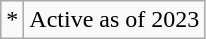<table class="wikitable">
<tr>
<td>*</td>
<td>Active as of 2023</td>
</tr>
</table>
